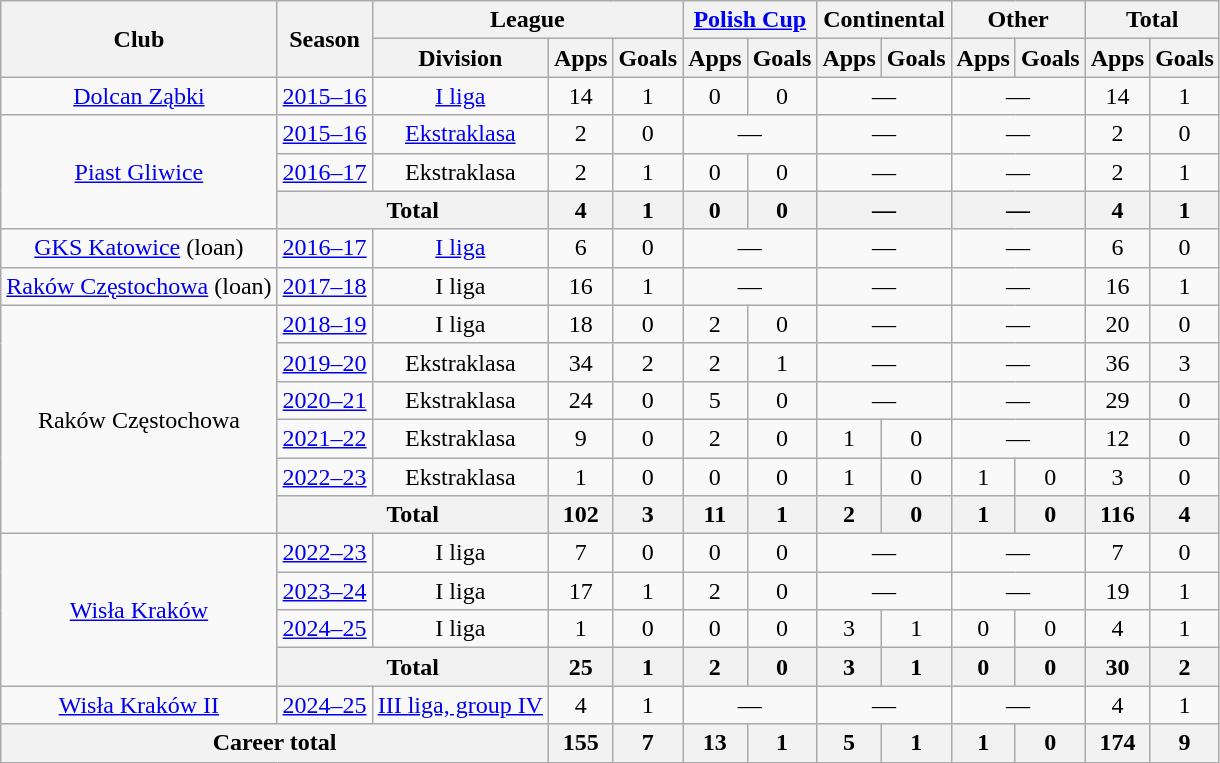<table class="wikitable" style="text-align: center;">
<tr>
<th rowspan="2">Club</th>
<th rowspan="2">Season</th>
<th colspan="3">League</th>
<th colspan="2"><a href='#'>Polish Cup</a></th>
<th colspan="2">Continental</th>
<th colspan="2">Other</th>
<th colspan="2">Total</th>
</tr>
<tr>
<th>Division</th>
<th>Apps</th>
<th>Goals</th>
<th>Apps</th>
<th>Goals</th>
<th>Apps</th>
<th>Goals</th>
<th>Apps</th>
<th>Goals</th>
<th>Apps</th>
<th>Goals</th>
</tr>
<tr>
<td><a href='#'>Dolcan Ząbki</a></td>
<td><a href='#'>2015–16</a></td>
<td><a href='#'>I liga</a></td>
<td>14</td>
<td>1</td>
<td>0</td>
<td>0</td>
<td colspan="2">—</td>
<td colspan="2">—</td>
<td>14</td>
<td>1</td>
</tr>
<tr>
<td rowspan="3"><a href='#'>Piast Gliwice</a></td>
<td><a href='#'>2015–16</a></td>
<td><a href='#'>Ekstraklasa</a></td>
<td>2</td>
<td>0</td>
<td colspan="2">—</td>
<td colspan="2">—</td>
<td colspan="2">—</td>
<td>2</td>
<td>0</td>
</tr>
<tr>
<td><a href='#'>2016–17</a></td>
<td>Ekstraklasa</td>
<td>2</td>
<td>1</td>
<td>0</td>
<td>0</td>
<td colspan="2">—</td>
<td colspan="2">—</td>
<td>2</td>
<td>1</td>
</tr>
<tr>
<th colspan="2">Total</th>
<th>4</th>
<th>1</th>
<th>0</th>
<th>0</th>
<th colspan="2">—</th>
<th colspan="2">—</th>
<th>4</th>
<th>1</th>
</tr>
<tr>
<td><a href='#'>GKS Katowice</a> (loan)</td>
<td><a href='#'>2016–17</a></td>
<td><a href='#'>I liga</a></td>
<td>6</td>
<td>0</td>
<td colspan="2">—</td>
<td colspan="2">—</td>
<td colspan="2">—</td>
<td>6</td>
<td>0</td>
</tr>
<tr>
<td><a href='#'>Raków Częstochowa</a> (loan)</td>
<td><a href='#'>2017–18</a></td>
<td>I liga</td>
<td>16</td>
<td>1</td>
<td colspan="2">—</td>
<td colspan="2">—</td>
<td colspan="2">—</td>
<td>16</td>
<td>1</td>
</tr>
<tr>
<td rowspan="6">Raków Częstochowa</td>
<td><a href='#'>2018–19</a></td>
<td>I liga</td>
<td>18</td>
<td>0</td>
<td>2</td>
<td>0</td>
<td colspan="2">—</td>
<td colspan="2">—</td>
<td>20</td>
<td>0</td>
</tr>
<tr>
<td><a href='#'>2019–20</a></td>
<td>Ekstraklasa</td>
<td>34</td>
<td>2</td>
<td>2</td>
<td>1</td>
<td colspan="2">—</td>
<td colspan="2">—</td>
<td>36</td>
<td>3</td>
</tr>
<tr>
<td><a href='#'>2020–21</a></td>
<td>Ekstraklasa</td>
<td>24</td>
<td>0</td>
<td>5</td>
<td>0</td>
<td colspan="2">—</td>
<td colspan="2">—</td>
<td>29</td>
<td>0</td>
</tr>
<tr>
<td><a href='#'>2021–22</a></td>
<td>Ekstraklasa</td>
<td>9</td>
<td>0</td>
<td>2</td>
<td>0</td>
<td>1</td>
<td>0</td>
<td colspan="2">—</td>
<td>12</td>
<td>0</td>
</tr>
<tr>
<td><a href='#'>2022–23</a></td>
<td>Ekstraklasa</td>
<td>1</td>
<td>0</td>
<td>0</td>
<td>0</td>
<td>1</td>
<td>0</td>
<td>1</td>
<td>0</td>
<td>3</td>
<td>0</td>
</tr>
<tr>
<th colspan="2">Total</th>
<th>102</th>
<th>3</th>
<th>11</th>
<th>1</th>
<th>2</th>
<th>0</th>
<th>1</th>
<th>0</th>
<th>116</th>
<th>4</th>
</tr>
<tr>
<td rowspan="4"><a href='#'>Wisła Kraków</a></td>
<td><a href='#'>2022–23</a></td>
<td>I liga</td>
<td>7</td>
<td>0</td>
<td>0</td>
<td>0</td>
<td colspan="2">—</td>
<td colspan="2">—</td>
<td>7</td>
<td>0</td>
</tr>
<tr>
<td><a href='#'>2023–24</a></td>
<td>I liga</td>
<td>17</td>
<td>1</td>
<td>2</td>
<td>0</td>
<td colspan="2">—</td>
<td colspan="2">—</td>
<td>19</td>
<td>1</td>
</tr>
<tr>
<td><a href='#'>2024–25</a></td>
<td>I liga</td>
<td>1</td>
<td>0</td>
<td>0</td>
<td>0</td>
<td>3</td>
<td>1</td>
<td>0</td>
<td>0</td>
<td>4</td>
<td>1</td>
</tr>
<tr>
<th colspan="2">Total</th>
<th>25</th>
<th>1</th>
<th>2</th>
<th>0</th>
<th>3</th>
<th>1</th>
<th>0</th>
<th>0</th>
<th>30</th>
<th>2</th>
</tr>
<tr>
<td><a href='#'>Wisła Kraków II</a></td>
<td><a href='#'>2024–25</a></td>
<td><a href='#'>III liga, group IV</a></td>
<td>4</td>
<td>1</td>
<td colspan="2">—</td>
<td colspan="2">—</td>
<td colspan="2">—</td>
<td>4</td>
<td>1</td>
</tr>
<tr>
<th colspan="3">Career total</th>
<th>155</th>
<th>7</th>
<th>13</th>
<th>1</th>
<th>5</th>
<th>1</th>
<th>1</th>
<th>0</th>
<th>174</th>
<th>9</th>
</tr>
</table>
